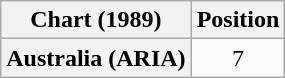<table class="wikitable plainrowheaders" style="text-align:center">
<tr>
<th scope="col">Chart (1989)</th>
<th scope="col">Position</th>
</tr>
<tr>
<th scope="row">Australia (ARIA)</th>
<td>7</td>
</tr>
</table>
